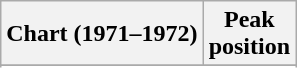<table class="wikitable sortable plainrowheaders" style="text-align:center">
<tr>
<th scope="col">Chart (1971–1972)</th>
<th scope="col">Peak<br>position</th>
</tr>
<tr>
</tr>
<tr>
</tr>
</table>
